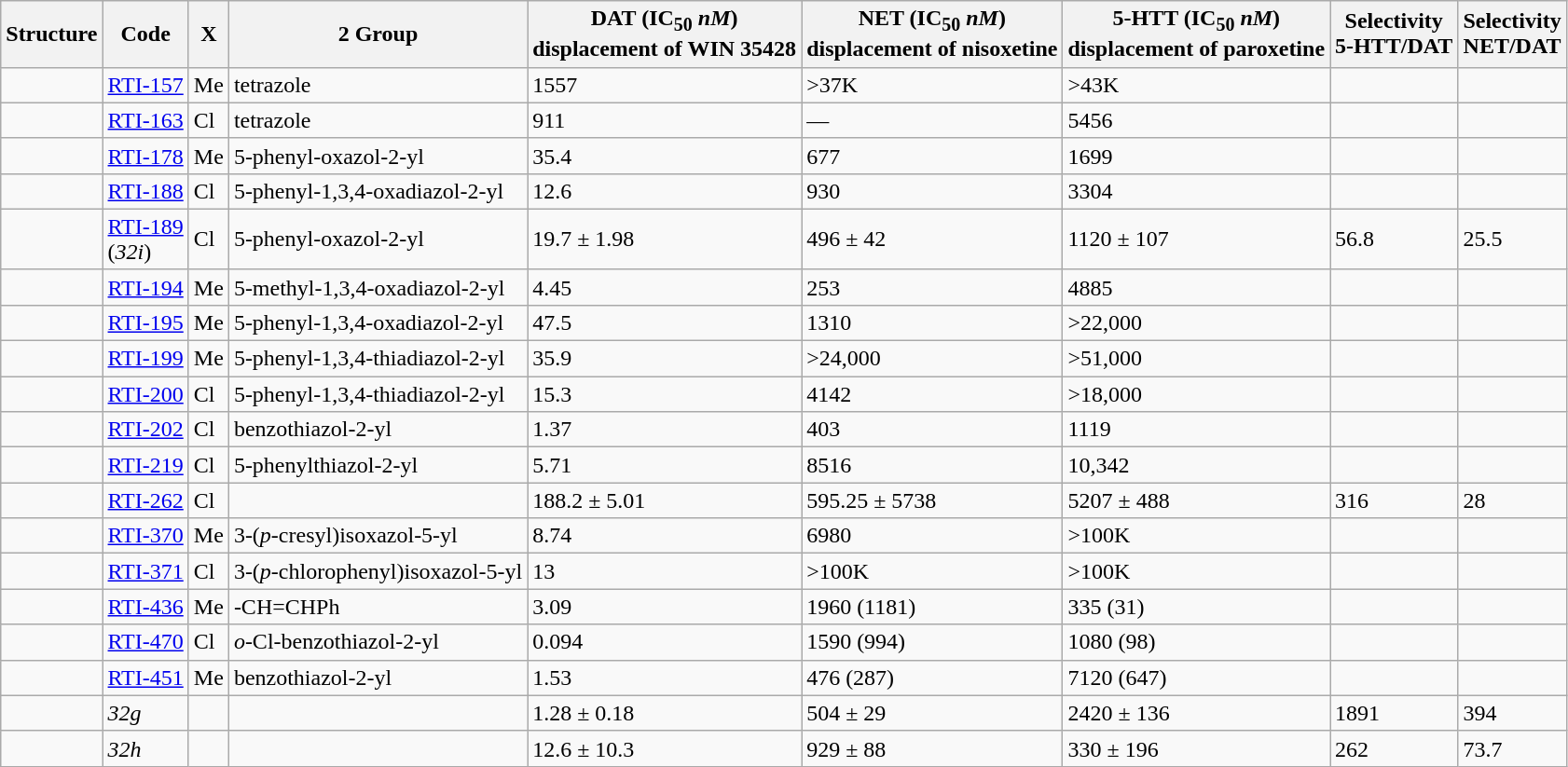<table class="wikitable sortable sort-under">
<tr>
<th>Structure</th>
<th>Code</th>
<th>X</th>
<th>2 Group</th>
<th>DAT (IC<sub>50</sub> <em>nM</em>)<br>displacement of WIN 35428</th>
<th>NET (IC<sub>50</sub> <em>nM</em>)<br>displacement of nisoxetine</th>
<th>5-HTT (IC<sub>50</sub> <em>nM</em>)<br>displacement of paroxetine</th>
<th>Selectivity<br>5-HTT/DAT</th>
<th>Selectivity<br>NET/DAT</th>
</tr>
<tr>
<td></td>
<td><a href='#'>RTI-157</a></td>
<td>Me</td>
<td>tetrazole</td>
<td>1557</td>
<td>>37K</td>
<td>>43K</td>
<td></td>
<td></td>
</tr>
<tr>
<td></td>
<td><a href='#'>RTI-163</a></td>
<td>Cl</td>
<td>tetrazole</td>
<td>911</td>
<td>—</td>
<td>5456</td>
<td></td>
<td></td>
</tr>
<tr>
<td></td>
<td><a href='#'>RTI-178</a></td>
<td>Me</td>
<td>5-phenyl-oxazol-2-yl</td>
<td>35.4</td>
<td>677</td>
<td>1699</td>
<td></td>
<td></td>
</tr>
<tr>
<td></td>
<td><a href='#'>RTI-188</a></td>
<td>Cl</td>
<td>5-phenyl-1,3,4-oxadiazol-2-yl</td>
<td>12.6</td>
<td>930</td>
<td>3304</td>
<td></td>
<td></td>
</tr>
<tr>
<td></td>
<td><a href='#'>RTI-189</a><br>(<em>32i</em>)</td>
<td>Cl</td>
<td>5-phenyl-oxazol-2-yl</td>
<td>19.7 ± 1.98</td>
<td>496 ± 42</td>
<td>1120 ± 107</td>
<td>56.8</td>
<td>25.5</td>
</tr>
<tr>
<td></td>
<td><a href='#'>RTI-194</a></td>
<td>Me</td>
<td>5-methyl-1,3,4-oxadiazol-2-yl</td>
<td>4.45</td>
<td>253</td>
<td>4885</td>
<td></td>
<td></td>
</tr>
<tr>
<td></td>
<td><a href='#'>RTI-195</a></td>
<td>Me</td>
<td>5-phenyl-1,3,4-oxadiazol-2-yl</td>
<td>47.5</td>
<td>1310</td>
<td>>22,000</td>
<td></td>
<td></td>
</tr>
<tr>
<td></td>
<td><a href='#'>RTI-199</a></td>
<td>Me</td>
<td>5-phenyl-1,3,4-thiadiazol-2-yl</td>
<td>35.9</td>
<td>>24,000</td>
<td>>51,000</td>
<td></td>
<td></td>
</tr>
<tr>
<td></td>
<td><a href='#'>RTI-200</a></td>
<td>Cl</td>
<td>5-phenyl-1,3,4-thiadiazol-2-yl</td>
<td>15.3</td>
<td>4142</td>
<td>>18,000</td>
<td></td>
<td></td>
</tr>
<tr>
<td></td>
<td><a href='#'>RTI-202</a></td>
<td>Cl</td>
<td>benzothiazol-2-yl</td>
<td>1.37</td>
<td>403</td>
<td>1119</td>
<td></td>
<td></td>
</tr>
<tr>
<td></td>
<td><a href='#'>RTI-219</a></td>
<td>Cl</td>
<td>5-phenylthiazol-2-yl</td>
<td>5.71</td>
<td>8516</td>
<td>10,342</td>
<td></td>
<td></td>
</tr>
<tr>
<td></td>
<td><a href='#'>RTI-262</a></td>
<td>Cl</td>
<td></td>
<td>188.2 ± 5.01</td>
<td>595.25 ± 5738</td>
<td>5207 ± 488</td>
<td>316</td>
<td>28</td>
</tr>
<tr>
<td></td>
<td><a href='#'>RTI-370</a></td>
<td>Me</td>
<td>3-(<em>p</em>-cresyl)isoxazol-5-yl</td>
<td>8.74</td>
<td>6980</td>
<td>>100K</td>
<td></td>
<td></td>
</tr>
<tr>
<td></td>
<td><a href='#'>RTI-371</a></td>
<td>Cl</td>
<td>3-(<em>p</em>-chlorophenyl)isoxazol-5-yl</td>
<td>13</td>
<td>>100K</td>
<td>>100K</td>
<td></td>
<td></td>
</tr>
<tr>
<td></td>
<td><a href='#'>RTI-436</a></td>
<td>Me</td>
<td>-CH=CHPh</td>
<td>3.09</td>
<td>1960 (1181)</td>
<td>335 (31)</td>
<td></td>
<td></td>
</tr>
<tr>
<td></td>
<td><a href='#'>RTI-470</a></td>
<td>Cl</td>
<td><em>o</em>-Cl-benzothiazol-2-yl</td>
<td>0.094</td>
<td>1590 (994)</td>
<td>1080 (98)</td>
<td></td>
<td></td>
</tr>
<tr>
<td></td>
<td><a href='#'>RTI-451</a></td>
<td>Me</td>
<td>benzothiazol-2-yl</td>
<td>1.53</td>
<td>476 (287)</td>
<td>7120 (647)</td>
<td></td>
<td></td>
</tr>
<tr>
<td></td>
<td><em>32g</em></td>
<td></td>
<td></td>
<td>1.28 ± 0.18</td>
<td>504 ± 29</td>
<td>2420 ± 136</td>
<td>1891</td>
<td>394</td>
</tr>
<tr>
<td></td>
<td><em>32h</em></td>
<td></td>
<td></td>
<td>12.6 ± 10.3</td>
<td>929 ± 88</td>
<td>330 ± 196</td>
<td>262</td>
<td>73.7</td>
</tr>
</table>
